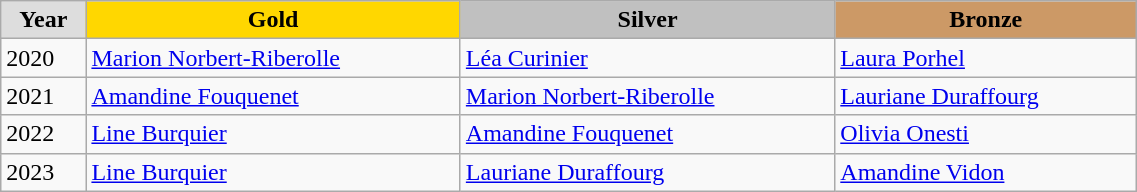<table class="wikitable" style="width: 60%; text-align:left;">
<tr>
<td style="background:#DDDDDD; font-weight:bold; text-align:center;">Year</td>
<td style="background:gold; font-weight:bold; text-align:center;">Gold</td>
<td style="background:silver; font-weight:bold; text-align:center;">Silver</td>
<td style="background:#cc9966; font-weight:bold; text-align:center;">Bronze</td>
</tr>
<tr>
<td>2020</td>
<td><a href='#'>Marion Norbert-Riberolle</a></td>
<td><a href='#'>Léa Curinier</a></td>
<td><a href='#'>Laura Porhel</a></td>
</tr>
<tr>
<td>2021</td>
<td><a href='#'>Amandine Fouquenet</a></td>
<td><a href='#'>Marion Norbert-Riberolle</a></td>
<td><a href='#'>Lauriane Duraffourg</a></td>
</tr>
<tr>
<td>2022</td>
<td><a href='#'>Line Burquier</a></td>
<td><a href='#'>Amandine Fouquenet</a></td>
<td><a href='#'>Olivia Onesti</a></td>
</tr>
<tr>
<td>2023</td>
<td><a href='#'>Line Burquier</a></td>
<td><a href='#'>Lauriane Duraffourg</a></td>
<td><a href='#'>Amandine Vidon</a></td>
</tr>
</table>
